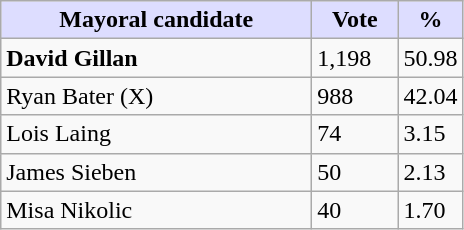<table class="wikitable">
<tr>
<th style="background:#ddf; width:200px;">Mayoral candidate</th>
<th style="background:#ddf; width:50px;">Vote</th>
<th style="background:#ddf; width:30px;">%</th>
</tr>
<tr>
<td><strong>David Gillan</strong></td>
<td>1,198</td>
<td>50.98</td>
</tr>
<tr>
<td>Ryan Bater (X)</td>
<td>988</td>
<td>42.04</td>
</tr>
<tr>
<td>Lois Laing</td>
<td>74</td>
<td>3.15</td>
</tr>
<tr>
<td>James Sieben</td>
<td>50</td>
<td>2.13</td>
</tr>
<tr>
<td>Misa Nikolic</td>
<td>40</td>
<td>1.70</td>
</tr>
</table>
